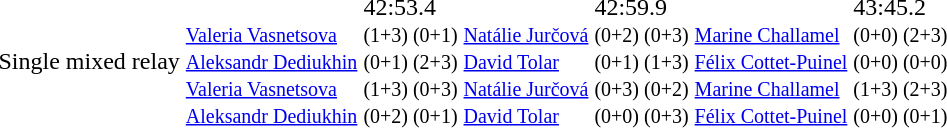<table>
<tr>
<td>Single mixed relay<br></td>
<td><br><small><a href='#'>Valeria Vasnetsova</a><br><a href='#'>Aleksandr Dediukhin</a><br><a href='#'>Valeria Vasnetsova</a><br><a href='#'>Aleksandr Dediukhin</a></small></td>
<td>42:53.4<br><small>(1+3) (0+1)<br>(0+1) (2+3)<br>(1+3) (0+3)<br>(0+2) (0+1)</small></td>
<td><br><small><a href='#'>Natálie Jurčová</a><br><a href='#'>David Tolar</a><br><a href='#'>Natálie Jurčová</a><br><a href='#'>David Tolar</a></small></td>
<td>42:59.9<br><small>(0+2) (0+3)<br>(0+1) (1+3)<br>(0+3) (0+2)<br>(0+0) (0+3)</small></td>
<td><br><small><a href='#'>Marine Challamel</a><br><a href='#'>Félix Cottet-Puinel</a><br><a href='#'>Marine Challamel</a><br><a href='#'>Félix Cottet-Puinel</a></small></td>
<td>43:45.2<br><small>(0+0) (2+3)<br>(0+0) (0+0)<br>(1+3) (2+3)<br>(0+0) (0+1)</small></td>
</tr>
</table>
